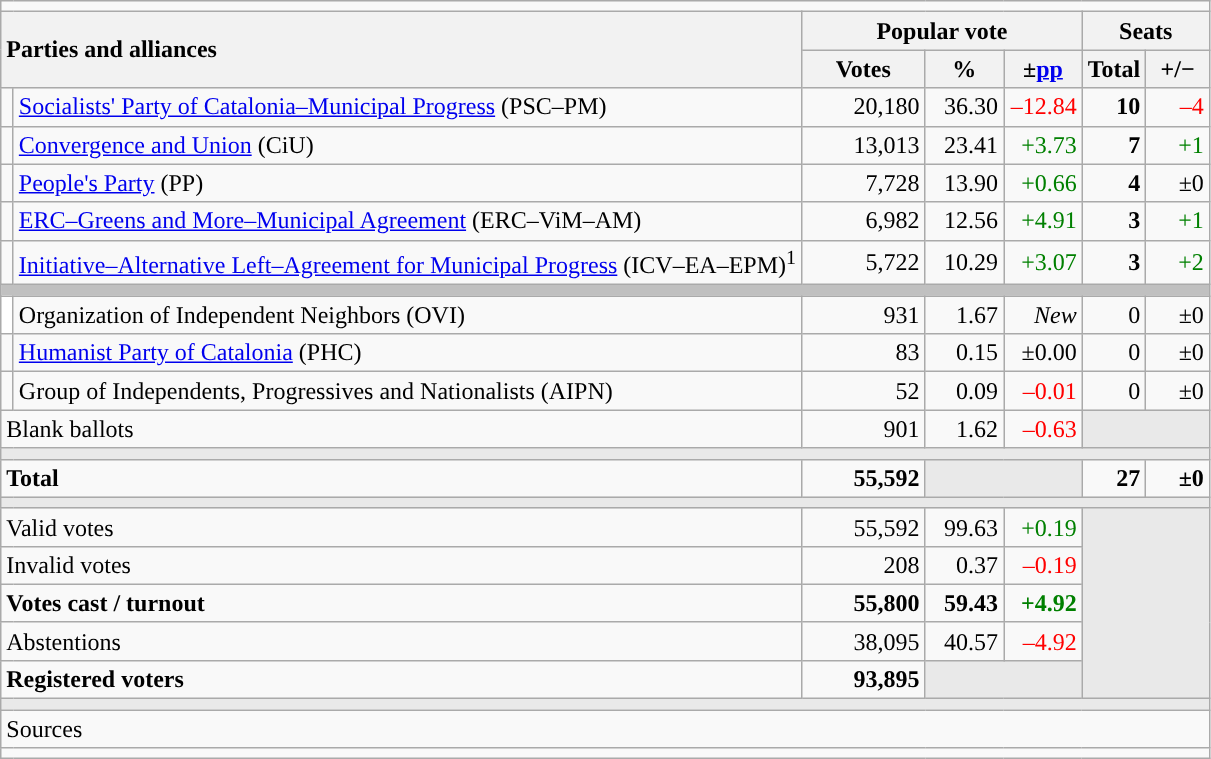<table class="wikitable" style="text-align:right;">
<tr>
<td colspan="7"></td>
</tr>
<tr>
<th style="text-align:left;" rowspan="2" colspan="2" width="525">Parties and alliances</th>
<th colspan="3">Popular vote</th>
<th colspan="2">Seats</th>
</tr>
<tr>
<th width="75">Votes</th>
<th width="45">%</th>
<th width="45">±<a href='#'>pp</a></th>
<th width="35">Total</th>
<th width="35">+/−</th>
</tr>
<tr>
<td width="1" style="color:inherit;background:"></td>
<td align="left"><a href='#'>Socialists' Party of Catalonia–Municipal Progress</a> (PSC–PM)</td>
<td>20,180</td>
<td>36.30</td>
<td style="color:red;">–12.84</td>
<td><strong>10</strong></td>
<td style="color:red;">–4</td>
</tr>
<tr>
<td style="color:inherit;background:"></td>
<td align="left"><a href='#'>Convergence and Union</a> (CiU)</td>
<td>13,013</td>
<td>23.41</td>
<td style="color:green;">+3.73</td>
<td><strong>7</strong></td>
<td style="color:green;">+1</td>
</tr>
<tr>
<td style="color:inherit;background:"></td>
<td align="left"><a href='#'>People's Party</a> (PP)</td>
<td>7,728</td>
<td>13.90</td>
<td style="color:green;">+0.66</td>
<td><strong>4</strong></td>
<td>±0</td>
</tr>
<tr>
<td style="color:inherit;background:"></td>
<td align="left"><a href='#'>ERC–Greens and More–Municipal Agreement</a> (ERC–ViM–AM)</td>
<td>6,982</td>
<td>12.56</td>
<td style="color:green;">+4.91</td>
<td><strong>3</strong></td>
<td style="color:green;">+1</td>
</tr>
<tr>
<td style="color:inherit;background:"></td>
<td align="left"><a href='#'>Initiative–Alternative Left–Agreement for Municipal Progress</a> (ICV–EA–EPM)<sup>1</sup></td>
<td>5,722</td>
<td>10.29</td>
<td style="color:green;">+3.07</td>
<td><strong>3</strong></td>
<td style="color:green;">+2</td>
</tr>
<tr>
<td colspan="7" style="color:inherit;background:#C0C0C0"></td>
</tr>
<tr>
<td bgcolor="white"></td>
<td align="left">Organization of Independent Neighbors (OVI)</td>
<td>931</td>
<td>1.67</td>
<td><em>New</em></td>
<td>0</td>
<td>±0</td>
</tr>
<tr>
<td style="color:inherit;background:"></td>
<td align="left"><a href='#'>Humanist Party of Catalonia</a> (PHC)</td>
<td>83</td>
<td>0.15</td>
<td>±0.00</td>
<td>0</td>
<td>±0</td>
</tr>
<tr>
<td style="color:inherit;background:"></td>
<td align="left">Group of Independents, Progressives and Nationalists (AIPN)</td>
<td>52</td>
<td>0.09</td>
<td style="color:red;">–0.01</td>
<td>0</td>
<td>±0</td>
</tr>
<tr>
<td align="left" colspan="2">Blank ballots</td>
<td>901</td>
<td>1.62</td>
<td style="color:red;">–0.63</td>
<td style="color:inherit;background:#E9E9E9" colspan="2"></td>
</tr>
<tr>
<td colspan="7" style="color:inherit;background:#E9E9E9"></td>
</tr>
<tr style="font-weight:bold;">
<td align="left" colspan="2">Total</td>
<td>55,592</td>
<td bgcolor="#E9E9E9" colspan="2"></td>
<td>27</td>
<td>±0</td>
</tr>
<tr>
<td colspan="7" style="color:inherit;background:#E9E9E9"></td>
</tr>
<tr>
<td align="left" colspan="2">Valid votes</td>
<td>55,592</td>
<td>99.63</td>
<td style="color:green;">+0.19</td>
<td bgcolor="#E9E9E9" colspan="2" rowspan="5"></td>
</tr>
<tr>
<td align="left" colspan="2">Invalid votes</td>
<td>208</td>
<td>0.37</td>
<td style="color:red;">–0.19</td>
</tr>
<tr style="font-weight:bold;">
<td align="left" colspan="2">Votes cast / turnout</td>
<td>55,800</td>
<td>59.43</td>
<td style="color:green;">+4.92</td>
</tr>
<tr>
<td align="left" colspan="2">Abstentions</td>
<td>38,095</td>
<td>40.57</td>
<td style="color:red;">–4.92</td>
</tr>
<tr style="font-weight:bold;">
<td align="left" colspan="2">Registered voters</td>
<td>93,895</td>
<td bgcolor="#E9E9E9" colspan="2"></td>
</tr>
<tr>
<td colspan="7" style="color:inherit;background:#E9E9E9"></td>
</tr>
<tr>
<td align="left" colspan="7">Sources</td>
</tr>
<tr>
<td colspan="7" style="text-align:left; max-width:790px;"></td>
</tr>
</table>
